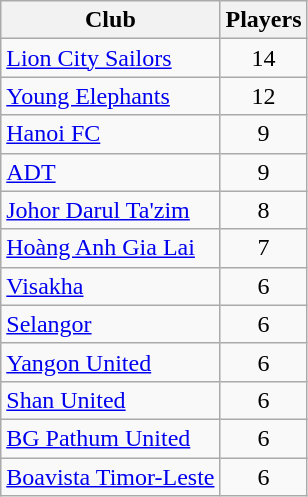<table class="wikitable sortable">
<tr>
<th>Club</th>
<th>Players</th>
</tr>
<tr>
<td> <a href='#'>Lion City Sailors</a></td>
<td align=center>14</td>
</tr>
<tr>
<td> <a href='#'>Young Elephants</a></td>
<td align=center>12</td>
</tr>
<tr>
<td> <a href='#'>Hanoi FC</a></td>
<td align=center>9</td>
</tr>
<tr>
<td> <a href='#'>ADT</a></td>
<td align=center>9</td>
</tr>
<tr>
<td> <a href='#'>Johor Darul Ta'zim</a></td>
<td align=center>8</td>
</tr>
<tr>
<td> <a href='#'>Hoàng Anh Gia Lai</a></td>
<td align=center>7</td>
</tr>
<tr>
<td> <a href='#'>Visakha</a></td>
<td align=center>6</td>
</tr>
<tr>
<td> <a href='#'>Selangor</a></td>
<td align=center>6</td>
</tr>
<tr>
<td> <a href='#'>Yangon United</a></td>
<td align=center>6</td>
</tr>
<tr>
<td> <a href='#'>Shan United</a></td>
<td align=center>6</td>
</tr>
<tr>
<td> <a href='#'>BG Pathum United</a></td>
<td align=center>6</td>
</tr>
<tr>
<td> <a href='#'>Boavista Timor-Leste</a></td>
<td align=center>6</td>
</tr>
</table>
